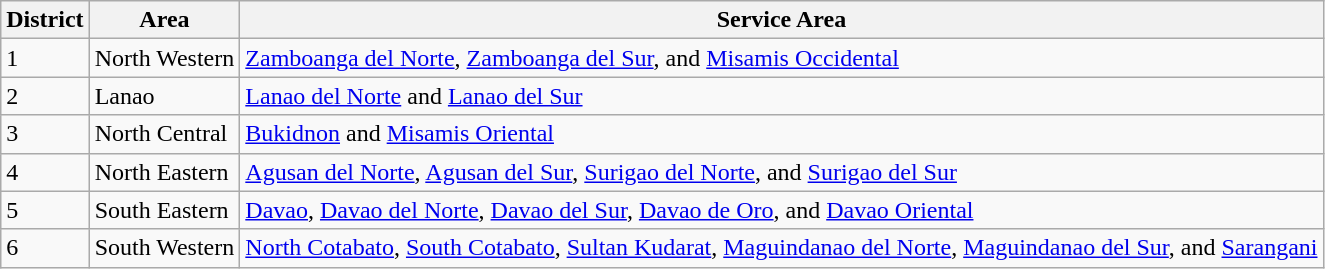<table class="wikitable">
<tr>
<th>District</th>
<th>Area</th>
<th>Service Area</th>
</tr>
<tr>
<td>1</td>
<td>North Western</td>
<td><a href='#'>Zamboanga del Norte</a>, <a href='#'>Zamboanga del Sur</a>, and <a href='#'>Misamis Occidental</a></td>
</tr>
<tr>
<td>2</td>
<td>Lanao</td>
<td><a href='#'>Lanao del Norte</a> and <a href='#'>Lanao del Sur</a></td>
</tr>
<tr>
<td>3</td>
<td>North Central</td>
<td><a href='#'>Bukidnon</a> and <a href='#'>Misamis Oriental</a></td>
</tr>
<tr>
<td>4</td>
<td>North Eastern</td>
<td><a href='#'>Agusan del Norte</a>, <a href='#'>Agusan del Sur</a>, <a href='#'>Surigao del Norte</a>, and <a href='#'>Surigao del Sur</a></td>
</tr>
<tr>
<td>5</td>
<td>South Eastern</td>
<td><a href='#'>Davao</a>, <a href='#'>Davao del Norte</a>, <a href='#'>Davao del Sur</a>, <a href='#'>Davao de Oro</a>, and <a href='#'>Davao Oriental</a></td>
</tr>
<tr>
<td>6</td>
<td>South Western</td>
<td><a href='#'>North Cotabato</a>, <a href='#'>South Cotabato</a>, <a href='#'>Sultan Kudarat</a>, <a href='#'>Maguindanao del Norte</a>, <a href='#'>Maguindanao del Sur</a>, and <a href='#'>Sarangani</a></td>
</tr>
</table>
